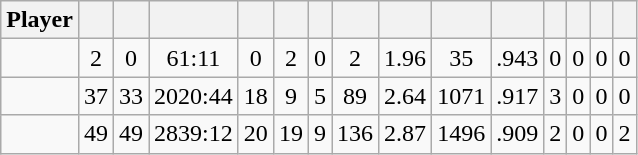<table class="wikitable sortable" style="text-align:center;">
<tr>
<th>Player</th>
<th></th>
<th></th>
<th></th>
<th></th>
<th></th>
<th></th>
<th></th>
<th></th>
<th></th>
<th></th>
<th></th>
<th></th>
<th></th>
<th></th>
</tr>
<tr>
<td></td>
<td>2</td>
<td>0</td>
<td>61:11</td>
<td>0</td>
<td>2</td>
<td>0</td>
<td>2</td>
<td>1.96</td>
<td>35</td>
<td>.943</td>
<td>0</td>
<td>0</td>
<td>0</td>
<td>0</td>
</tr>
<tr>
<td></td>
<td>37</td>
<td>33</td>
<td>2020:44</td>
<td>18</td>
<td>9</td>
<td>5</td>
<td>89</td>
<td>2.64</td>
<td>1071</td>
<td>.917</td>
<td>3</td>
<td>0</td>
<td>0</td>
<td>0</td>
</tr>
<tr>
<td></td>
<td>49</td>
<td>49</td>
<td>2839:12</td>
<td>20</td>
<td>19</td>
<td>9</td>
<td>136</td>
<td>2.87</td>
<td>1496</td>
<td>.909</td>
<td>2</td>
<td>0</td>
<td>0</td>
<td>2</td>
</tr>
</table>
